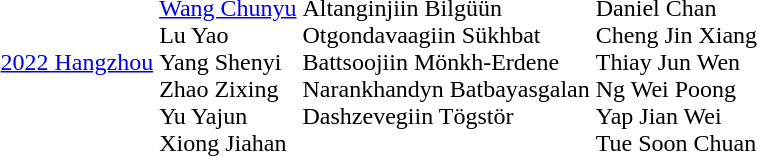<table>
<tr>
<td><a href='#'>2022 Hangzhou</a></td>
<td><br><a href='#'>Wang Chunyu</a><br>Lu Yao<br>Yang Shenyi<br>Zhao Zixing<br>Yu Yajun<br>Xiong Jiahan</td>
<td valign=top><br>Altanginjiin Bilgüün<br>Otgondavaagiin Sükhbat<br>Battsoojiin Mönkh-Erdene<br>Narankhandyn Batbayasgalan<br>Dashzevegiin Tögstör</td>
<td><br>Daniel Chan<br>Cheng Jin Xiang<br>Thiay Jun Wen<br>Ng Wei Poong<br>Yap Jian Wei<br>Tue Soon Chuan</td>
</tr>
</table>
